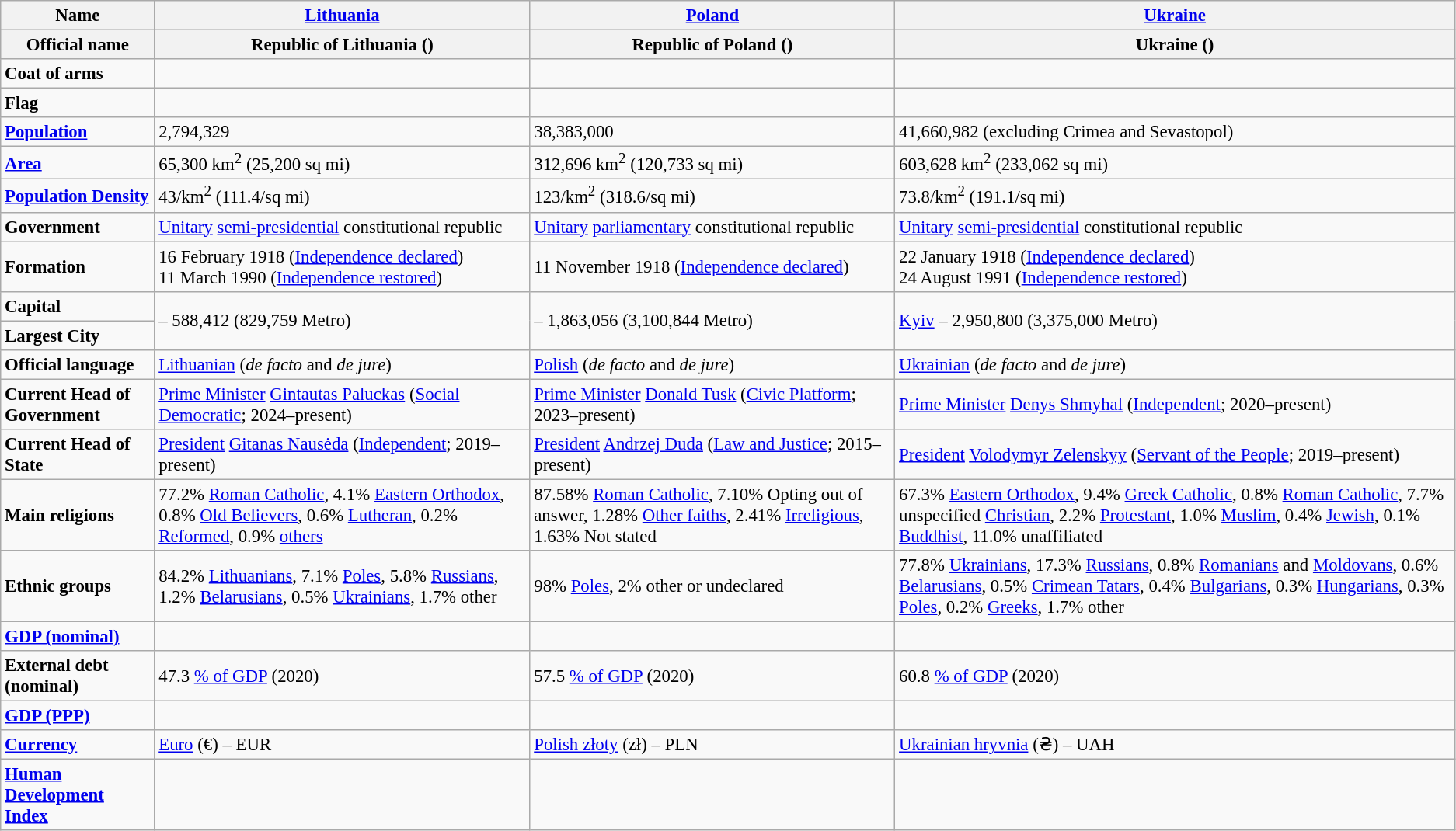<table class="wikitable" style="font-size:95%;">
<tr>
<th>Name</th>
<th><a href='#'>Lithuania</a></th>
<th><a href='#'>Poland</a></th>
<th><a href='#'>Ukraine</a></th>
</tr>
<tr>
<th>Official name</th>
<th>Republic of Lithuania ()</th>
<th>Republic of Poland ()</th>
<th>Ukraine ()</th>
</tr>
<tr>
<td><strong>Coat of arms</strong></td>
<td style="text-align:center"></td>
<td style="text-align:center"></td>
<td style="text-align:center"></td>
</tr>
<tr>
<td><strong>Flag</strong></td>
<td style="text-align:center"></td>
<td style="text-align:center"></td>
<td style="text-align:center"></td>
</tr>
<tr>
<td><strong><a href='#'>Population</a></strong></td>
<td> 2,794,329</td>
<td> 38,383,000</td>
<td> 41,660,982 (excluding Crimea and Sevastopol)</td>
</tr>
<tr>
<td><strong><a href='#'>Area</a></strong></td>
<td>65,300 km<sup>2</sup> (25,200 sq mi)</td>
<td>312,696 km<sup>2</sup> (120,733 sq mi)</td>
<td>603,628 km<sup>2</sup> (233,062 sq mi)</td>
</tr>
<tr>
<td><strong><a href='#'>Population Density</a></strong></td>
<td>43/km<sup>2</sup> (111.4/sq mi)</td>
<td>123/km<sup>2</sup> (318.6/sq mi)</td>
<td>73.8/km<sup>2</sup> (191.1/sq mi)</td>
</tr>
<tr>
<td><strong>Government</strong></td>
<td><a href='#'>Unitary</a> <a href='#'>semi-presidential</a> constitutional republic</td>
<td><a href='#'>Unitary</a> <a href='#'>parliamentary</a> constitutional republic</td>
<td><a href='#'>Unitary</a> <a href='#'>semi-presidential</a> constitutional republic</td>
</tr>
<tr>
<td><strong>Formation</strong></td>
<td>16 February 1918 (<a href='#'>Independence declared</a>)<br>11 March 1990 (<a href='#'>Independence restored</a>)</td>
<td>11 November 1918 (<a href='#'>Independence declared</a>)</td>
<td>22 January 1918 (<a href='#'>Independence declared</a>)<br>24 August 1991 (<a href='#'>Independence restored</a>)</td>
</tr>
<tr>
<td><strong>Capital</strong></td>
<td rowspan="2"> – 588,412 (829,759 Metro)</td>
<td rowspan="2"> – 1,863,056 (3,100,844 Metro)</td>
<td rowspan="2"> <a href='#'>Kyiv</a> – 2,950,800 (3,375,000 Metro)</td>
</tr>
<tr>
<td><strong>Largest City</strong></td>
</tr>
<tr>
<td><strong>Official language</strong></td>
<td><a href='#'>Lithuanian</a> (<em>de facto</em> and <em>de jure</em>)</td>
<td><a href='#'>Polish</a> (<em>de facto</em> and <em>de jure</em>)</td>
<td><a href='#'>Ukrainian</a> (<em>de facto</em> and <em>de jure</em>)</td>
</tr>
<tr>
<td><strong>Current Head of Government</strong></td>
<td><a href='#'>Prime Minister</a> <a href='#'>Gintautas Paluckas</a> (<a href='#'>Social Democratic</a>; 2024–present)</td>
<td><a href='#'>Prime Minister</a> <a href='#'>Donald Tusk</a> (<a href='#'>Civic Platform</a>; 2023–present)</td>
<td><a href='#'>Prime Minister</a> <a href='#'>Denys Shmyhal</a> (<a href='#'>Independent</a>; 2020–present)</td>
</tr>
<tr>
<td><strong>Current Head of State</strong></td>
<td><a href='#'>President</a> <a href='#'>Gitanas Nausėda</a> (<a href='#'>Independent</a>; 2019–present)</td>
<td><a href='#'>President</a> <a href='#'>Andrzej Duda</a> (<a href='#'>Law and Justice</a>; 2015–present)</td>
<td><a href='#'>President</a> <a href='#'>Volodymyr Zelenskyy</a> (<a href='#'>Servant of the People</a>; 2019–present)</td>
</tr>
<tr>
<td><strong>Main religions</strong></td>
<td>77.2% <a href='#'>Roman Catholic</a>, 4.1% <a href='#'>Eastern Orthodox</a>, 0.8% <a href='#'>Old Believers</a>, 0.6% <a href='#'>Lutheran</a>, 0.2% <a href='#'>Reformed</a>, 0.9% <a href='#'>others</a></td>
<td>87.58% <a href='#'>Roman Catholic</a>, 7.10% Opting out of answer, 1.28% <a href='#'>Other faiths</a>, 2.41% <a href='#'>Irreligious</a>, 1.63% Not stated</td>
<td>67.3% <a href='#'>Eastern Orthodox</a>, 9.4% <a href='#'>Greek Catholic</a>, 0.8% <a href='#'>Roman Catholic</a>, 7.7% unspecified <a href='#'>Christian</a>, 2.2% <a href='#'>Protestant</a>, 1.0% <a href='#'>Muslim</a>, 0.4% <a href='#'>Jewish</a>, 0.1% <a href='#'>Buddhist</a>, 11.0% unaffiliated</td>
</tr>
<tr>
<td><strong>Ethnic groups</strong></td>
<td>84.2% <a href='#'>Lithuanians</a>, 7.1% <a href='#'>Poles</a>, 5.8% <a href='#'>Russians</a>, 1.2% <a href='#'>Belarusians</a>, 0.5% <a href='#'>Ukrainians</a>, 1.7% other</td>
<td>98% <a href='#'>Poles</a>, 2% other or undeclared</td>
<td>77.8% <a href='#'>Ukrainians</a>, 17.3% <a href='#'>Russians</a>, 0.8% <a href='#'>Romanians</a> and <a href='#'>Moldovans</a>, 0.6% <a href='#'>Belarusians</a>, 0.5% <a href='#'>Crimean Tatars</a>, 0.4% <a href='#'>Bulgarians</a>, 0.3% <a href='#'>Hungarians</a>, 0.3% <a href='#'>Poles</a>, 0.2% <a href='#'>Greeks</a>, 1.7% other</td>
</tr>
<tr>
<td><strong><a href='#'>GDP (nominal)</a></strong></td>
<td></td>
<td></td>
<td></td>
</tr>
<tr>
<td><strong>External debt (nominal)</strong></td>
<td>47.3 <a href='#'>% of GDP</a> (2020)</td>
<td>57.5 <a href='#'>% of GDP</a> (2020)</td>
<td>60.8 <a href='#'>% of GDP</a> (2020)</td>
</tr>
<tr>
<td><strong><a href='#'>GDP (PPP)</a></strong></td>
<td></td>
<td></td>
<td></td>
</tr>
<tr>
<td><strong><a href='#'>Currency</a></strong></td>
<td><a href='#'>Euro</a> (€) – EUR</td>
<td><a href='#'>Polish złoty</a> (zł) – PLN</td>
<td><a href='#'>Ukrainian hryvnia</a> (₴) – UAH</td>
</tr>
<tr>
<td><strong><a href='#'>Human Development Index</a></strong></td>
<td></td>
<td></td>
<td></td>
</tr>
</table>
